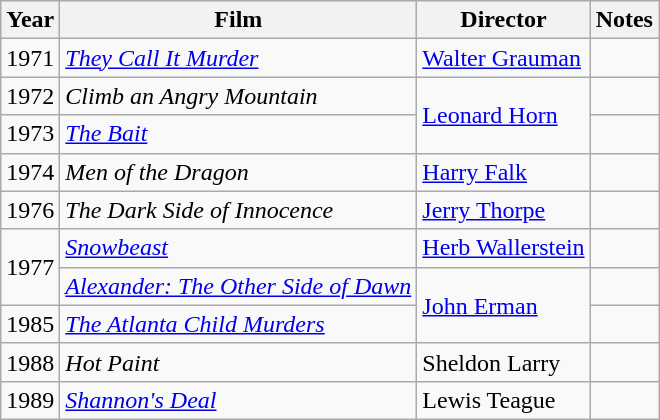<table class="wikitable">
<tr>
<th>Year</th>
<th>Film</th>
<th>Director</th>
<th>Notes</th>
</tr>
<tr>
<td>1971</td>
<td><em><a href='#'>They Call It Murder</a></em></td>
<td><a href='#'>Walter Grauman</a></td>
<td></td>
</tr>
<tr>
<td>1972</td>
<td><em>Climb an Angry Mountain</em></td>
<td rowspan=2><a href='#'>Leonard Horn</a></td>
<td></td>
</tr>
<tr>
<td>1973</td>
<td><em><a href='#'>The Bait</a></em></td>
<td></td>
</tr>
<tr>
<td>1974</td>
<td><em>Men of the Dragon</em></td>
<td><a href='#'>Harry Falk</a></td>
<td></td>
</tr>
<tr>
<td>1976</td>
<td><em>The Dark Side of Innocence</em></td>
<td><a href='#'>Jerry Thorpe</a></td>
<td></td>
</tr>
<tr>
<td rowspan=2>1977</td>
<td><em><a href='#'>Snowbeast</a></em></td>
<td><a href='#'>Herb Wallerstein</a></td>
<td><small></small></td>
</tr>
<tr>
<td><em><a href='#'>Alexander: The Other Side of Dawn</a></em></td>
<td rowspan=2><a href='#'>John Erman</a></td>
<td></td>
</tr>
<tr>
<td>1985</td>
<td><em><a href='#'>The Atlanta Child Murders</a></em></td>
<td></td>
</tr>
<tr>
<td>1988</td>
<td><em>Hot Paint</em></td>
<td>Sheldon Larry</td>
<td></td>
</tr>
<tr>
<td>1989</td>
<td><em><a href='#'>Shannon's Deal</a></em></td>
<td>Lewis Teague</td>
<td></td>
</tr>
</table>
